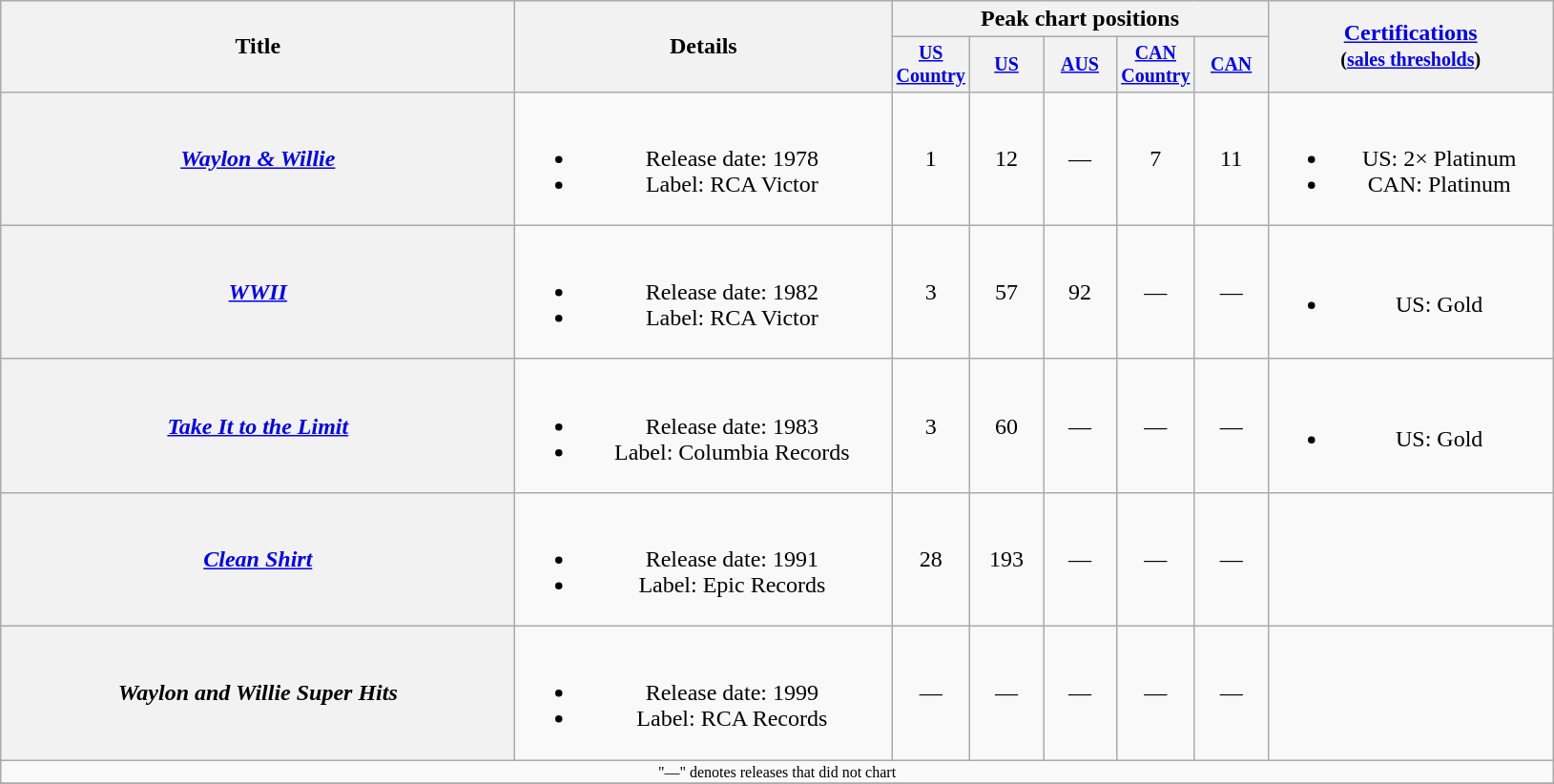<table class="wikitable plainrowheaders" style="text-align:center;">
<tr>
<th rowspan="2" style="width:22em;">Title</th>
<th rowspan="2" style="width:16em;">Details</th>
<th colspan="5">Peak chart positions</th>
<th rowspan="2" style="width:12em;"><a href='#'>Certifications</a><br><small>(<a href='#'>sales thresholds</a>)</small></th>
</tr>
<tr style="font-size:smaller;">
<th width="45"><a href='#'>US Country</a></th>
<th width="45"><a href='#'>US</a></th>
<th width="45"><a href='#'>AUS</a></th>
<th width="45"><a href='#'>CAN Country</a></th>
<th width="45"><a href='#'>CAN</a></th>
</tr>
<tr>
<th scope="row"><em><a href='#'>Waylon & Willie</a></em></th>
<td><br><ul><li>Release date: 1978</li><li>Label: RCA Victor</li></ul></td>
<td>1</td>
<td>12</td>
<td>—</td>
<td>7</td>
<td>11</td>
<td><br><ul><li>US: 2× Platinum</li><li>CAN: Platinum</li></ul></td>
</tr>
<tr>
<th scope="row"><em><a href='#'>WWII</a></em></th>
<td><br><ul><li>Release date: 1982</li><li>Label: RCA Victor</li></ul></td>
<td>3</td>
<td>57</td>
<td>92</td>
<td>—</td>
<td>—</td>
<td><br><ul><li>US: Gold</li></ul></td>
</tr>
<tr>
<th scope="row"><em><a href='#'>Take It to the Limit</a></em></th>
<td><br><ul><li>Release date: 1983</li><li>Label: Columbia Records</li></ul></td>
<td>3</td>
<td>60</td>
<td>—</td>
<td>—</td>
<td>—</td>
<td><br><ul><li>US: Gold</li></ul></td>
</tr>
<tr>
<th scope="row"><em><a href='#'>Clean Shirt</a></em></th>
<td><br><ul><li>Release date: 1991</li><li>Label: Epic Records</li></ul></td>
<td>28</td>
<td>193</td>
<td>—</td>
<td>—</td>
<td>—</td>
<td></td>
</tr>
<tr>
<th scope="row"><em>Waylon and Willie Super Hits</em></th>
<td><br><ul><li>Release date: 1999</li><li>Label: RCA Records</li></ul></td>
<td>—</td>
<td>—</td>
<td>—</td>
<td>—</td>
<td>—</td>
<td></td>
</tr>
<tr>
<td colspan="8" style="font-size:8pt">"—" denotes releases that did not chart</td>
</tr>
<tr>
</tr>
</table>
